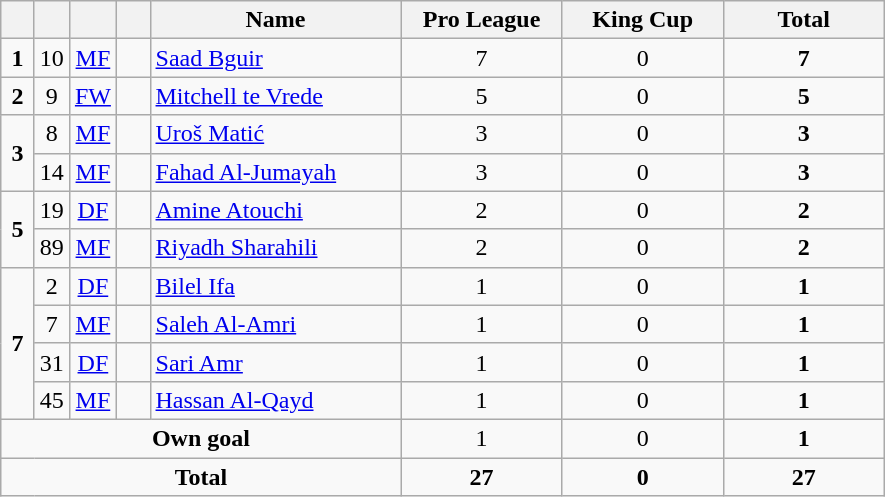<table class="wikitable" style="text-align:center">
<tr>
<th width=15></th>
<th width=15></th>
<th width=15></th>
<th width=15></th>
<th width=160>Name</th>
<th width=100>Pro League</th>
<th width=100>King Cup</th>
<th width=100>Total</th>
</tr>
<tr>
<td><strong>1</strong></td>
<td>10</td>
<td><a href='#'>MF</a></td>
<td></td>
<td align=left><a href='#'>Saad Bguir</a></td>
<td>7</td>
<td>0</td>
<td><strong>7</strong></td>
</tr>
<tr>
<td><strong>2</strong></td>
<td>9</td>
<td><a href='#'>FW</a></td>
<td></td>
<td align=left><a href='#'>Mitchell te Vrede</a></td>
<td>5</td>
<td>0</td>
<td><strong>5</strong></td>
</tr>
<tr>
<td rowspan=2><strong>3</strong></td>
<td>8</td>
<td><a href='#'>MF</a></td>
<td></td>
<td align=left><a href='#'>Uroš Matić</a></td>
<td>3</td>
<td>0</td>
<td><strong>3</strong></td>
</tr>
<tr>
<td>14</td>
<td><a href='#'>MF</a></td>
<td></td>
<td align=left><a href='#'>Fahad Al-Jumayah</a></td>
<td>3</td>
<td>0</td>
<td><strong>3</strong></td>
</tr>
<tr>
<td rowspan=2><strong>5</strong></td>
<td>19</td>
<td><a href='#'>DF</a></td>
<td></td>
<td align=left><a href='#'>Amine Atouchi</a></td>
<td>2</td>
<td>0</td>
<td><strong>2</strong></td>
</tr>
<tr>
<td>89</td>
<td><a href='#'>MF</a></td>
<td></td>
<td align=left><a href='#'>Riyadh Sharahili</a></td>
<td>2</td>
<td>0</td>
<td><strong>2</strong></td>
</tr>
<tr>
<td rowspan=4><strong>7</strong></td>
<td>2</td>
<td><a href='#'>DF</a></td>
<td></td>
<td align=left><a href='#'>Bilel Ifa</a></td>
<td>1</td>
<td>0</td>
<td><strong>1</strong></td>
</tr>
<tr>
<td>7</td>
<td><a href='#'>MF</a></td>
<td></td>
<td align=left><a href='#'>Saleh Al-Amri</a></td>
<td>1</td>
<td>0</td>
<td><strong>1</strong></td>
</tr>
<tr>
<td>31</td>
<td><a href='#'>DF</a></td>
<td></td>
<td align=left><a href='#'>Sari Amr</a></td>
<td>1</td>
<td>0</td>
<td><strong>1</strong></td>
</tr>
<tr>
<td>45</td>
<td><a href='#'>MF</a></td>
<td></td>
<td align=left><a href='#'>Hassan Al-Qayd</a></td>
<td>1</td>
<td>0</td>
<td><strong>1</strong></td>
</tr>
<tr>
<td colspan=5><strong>Own goal</strong></td>
<td>1</td>
<td>0</td>
<td><strong>1</strong></td>
</tr>
<tr>
<td colspan=5><strong>Total</strong></td>
<td><strong>27</strong></td>
<td><strong>0</strong></td>
<td><strong>27</strong></td>
</tr>
</table>
